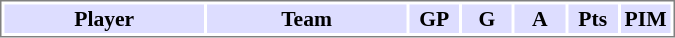<table cellpadding="0">
<tr align="left" style="vertical-align: top">
<td></td>
<td><br><table cellpadding="1" width="450px" style="font-size: 90%; border: 1px solid gray;">
<tr>
<th bgcolor="#DDDDFF" width="30%">Player</th>
<th bgcolor="#DDDDFF" width="30%">Team</th>
<th bgcolor="#DDDDFF" width="7.5%">GP</th>
<th bgcolor="#DDDDFF" width="7.5%">G</th>
<th bgcolor="#DDDDFF" width="7.5%">A</th>
<th bgcolor="#DDDDFF" width="7.5%">Pts</th>
<th bgcolor="#DDDDFF" width="7.5%">PIM</th>
</tr>
</table>
</td>
</tr>
</table>
